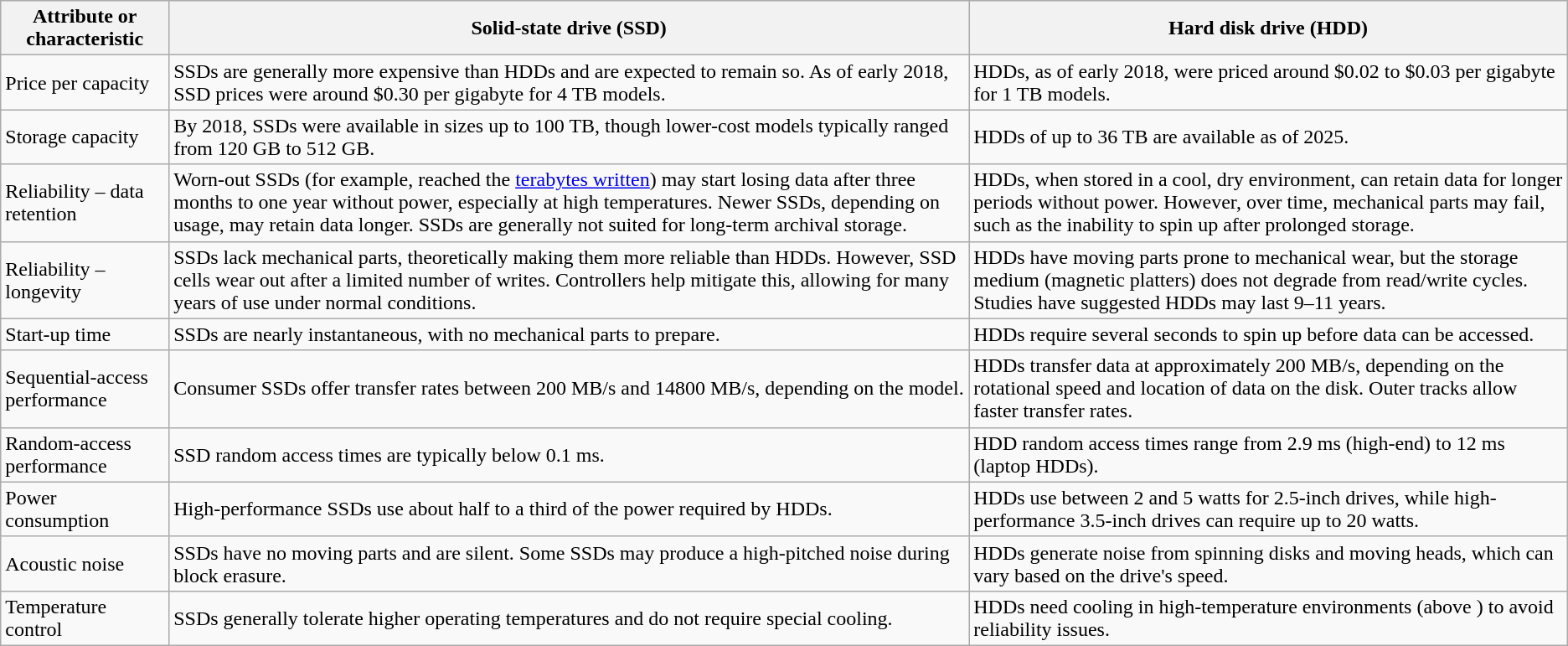<table class="wikitable">
<tr>
<th>Attribute or characteristic</th>
<th>Solid-state drive (SSD)</th>
<th>Hard disk drive (HDD)</th>
</tr>
<tr>
<td>Price per capacity</td>
<td>SSDs are generally more expensive than HDDs and are expected to remain so. As of early 2018, SSD prices were around $0.30 per gigabyte for 4 TB models.</td>
<td>HDDs, as of early 2018, were priced around $0.02 to $0.03 per gigabyte for 1 TB models.</td>
</tr>
<tr>
<td>Storage capacity</td>
<td>By 2018, SSDs were available in sizes up to 100 TB, though lower-cost models typically ranged from 120 GB to 512 GB.</td>
<td>HDDs of up to 36 TB are available as of 2025.</td>
</tr>
<tr>
<td>Reliability – data retention</td>
<td>Worn-out SSDs (for example, reached the <a href='#'>terabytes written</a>) may start losing data after three months to one year without power, especially at high temperatures. Newer SSDs, depending on usage, may retain data longer. SSDs are generally not suited for long-term archival storage.</td>
<td>HDDs, when stored in a cool, dry environment, can retain data for longer periods without power. However, over time, mechanical parts may fail, such as the inability to spin up after prolonged storage.</td>
</tr>
<tr>
<td>Reliability – longevity</td>
<td>SSDs lack mechanical parts, theoretically making them more reliable than HDDs. However, SSD cells wear out after a limited number of writes. Controllers help mitigate this, allowing for many years of use under normal conditions.</td>
<td>HDDs have moving parts prone to mechanical wear, but the storage medium (magnetic platters) does not degrade from read/write cycles. Studies have suggested HDDs may last 9–11 years.</td>
</tr>
<tr>
<td>Start-up time</td>
<td>SSDs are nearly instantaneous, with no mechanical parts to prepare.</td>
<td>HDDs require several seconds to spin up before data can be accessed.</td>
</tr>
<tr>
<td>Sequential-access performance</td>
<td>Consumer SSDs offer transfer rates between 200 MB/s and 14800 MB/s, depending on the model.</td>
<td>HDDs transfer data at approximately 200 MB/s, depending on the rotational speed and location of data on the disk. Outer tracks allow faster transfer rates.</td>
</tr>
<tr>
<td>Random-access performance</td>
<td>SSD random access times are typically below 0.1 ms.</td>
<td>HDD random access times range from 2.9 ms (high-end) to 12 ms (laptop HDDs).</td>
</tr>
<tr>
<td>Power consumption</td>
<td>High-performance SSDs use about half to a third of the power required by HDDs.</td>
<td>HDDs use between 2 and 5 watts for 2.5-inch drives, while high-performance 3.5-inch drives can require up to 20 watts.</td>
</tr>
<tr>
<td>Acoustic noise</td>
<td>SSDs have no moving parts and are silent. Some SSDs may produce a high-pitched noise during block erasure.</td>
<td>HDDs generate noise from spinning disks and moving heads, which can vary based on the drive's speed.</td>
</tr>
<tr>
<td>Temperature control</td>
<td>SSDs generally tolerate higher operating temperatures and do not require special cooling.</td>
<td>HDDs need cooling in high-temperature environments (above ) to avoid reliability issues.</td>
</tr>
</table>
